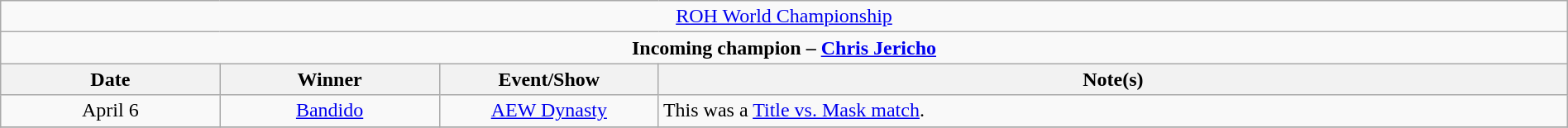<table class="wikitable" style="text-align:center; width:100%;">
<tr>
<td colspan="4" style="text-align: center;"><a href='#'>ROH World Championship</a></td>
</tr>
<tr>
<td colspan="4" style="text-align: center;"><strong>Incoming champion – <a href='#'>Chris Jericho</a></strong></td>
</tr>
<tr>
<th width="14%">Date</th>
<th width="14%">Winner</th>
<th width="14%">Event/Show</th>
<th width="58%">Note(s)</th>
</tr>
<tr>
<td>April 6</td>
<td><a href='#'>Bandido</a></td>
<td><a href='#'>AEW Dynasty</a></td>
<td align=left>This was a <a href='#'>Title vs. Mask match</a>.</td>
</tr>
<tr>
</tr>
</table>
